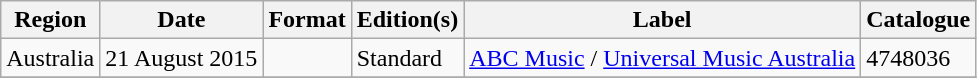<table class="wikitable plainrowheaders">
<tr>
<th scope="col">Region</th>
<th scope="col">Date</th>
<th scope="col">Format</th>
<th scope="col">Edition(s)</th>
<th scope="col">Label</th>
<th scope="col">Catalogue</th>
</tr>
<tr>
<td>Australia</td>
<td>21 August 2015</td>
<td></td>
<td>Standard</td>
<td><a href='#'>ABC Music</a> / <a href='#'>Universal Music Australia</a></td>
<td>4748036</td>
</tr>
<tr>
</tr>
</table>
